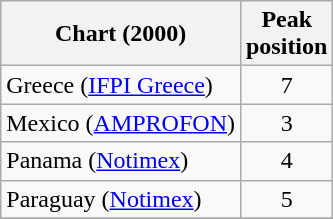<table class="wikitable">
<tr>
<th align="center">Chart (2000)</th>
<th align="center">Peak<br>position</th>
</tr>
<tr>
<td align="left">Greece (<a href='#'>IFPI Greece</a>)</td>
<td align="center">7</td>
</tr>
<tr>
<td>Mexico (<a href='#'>AMPROFON</a>)</td>
<td align="center">3</td>
</tr>
<tr>
<td>Panama (<a href='#'>Notimex</a>)</td>
<td align="center">4</td>
</tr>
<tr>
<td>Paraguay (<a href='#'>Notimex</a>)</td>
<td align="center">5</td>
</tr>
<tr>
</tr>
</table>
